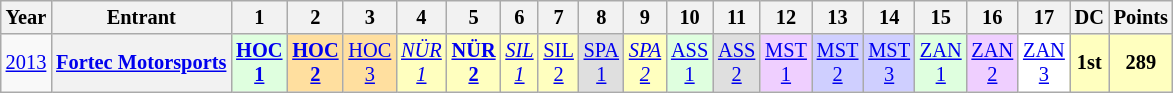<table class="wikitable" style="text-align:center; font-size:85%">
<tr>
<th>Year</th>
<th>Entrant</th>
<th>1</th>
<th>2</th>
<th>3</th>
<th>4</th>
<th>5</th>
<th>6</th>
<th>7</th>
<th>8</th>
<th>9</th>
<th>10</th>
<th>11</th>
<th>12</th>
<th>13</th>
<th>14</th>
<th>15</th>
<th>16</th>
<th>17</th>
<th>DC</th>
<th>Points</th>
</tr>
<tr>
<td><a href='#'>2013</a></td>
<th><a href='#'>Fortec Motorsports</a></th>
<td style="background:#dfffdf;"><strong><a href='#'>HOC<br>1</a></strong><br></td>
<td style="background:#ffdf9f;"><strong><a href='#'>HOC<br>2</a></strong><br></td>
<td style="background:#ffdf9f;"><a href='#'>HOC<br>3</a><br></td>
<td style="background:#ffffbf;"><em><a href='#'>NÜR<br>1</a></em><br></td>
<td style="background:#ffffbf;"><strong><a href='#'>NÜR<br>2</a></strong><br></td>
<td style="background:#ffffbf;"><em><a href='#'>SIL<br>1</a></em><br></td>
<td style="background:#ffffbf;"><a href='#'>SIL<br>2</a><br></td>
<td style="background:#dfdfdf;"><a href='#'>SPA<br>1</a><br></td>
<td style="background:#ffffbf;"><em><a href='#'>SPA<br>2</a></em><br></td>
<td style="background:#dfffdf;"><a href='#'>ASS<br>1</a><br></td>
<td style="background:#dfdfdf;"><a href='#'>ASS<br>2</a><br></td>
<td style="background:#efcfff;"><a href='#'>MST<br>1</a><br></td>
<td style="background:#cfcfff;"><a href='#'>MST<br>2</a><br></td>
<td style="background:#cfcfff;"><a href='#'>MST<br>3</a><br></td>
<td style="background:#dfffdf;"><a href='#'>ZAN<br>1</a><br></td>
<td style="background:#efcfff;"><a href='#'>ZAN<br>2</a><br></td>
<td style="background:#FFFFFF;"><a href='#'>ZAN<br>3</a><br></td>
<th style="background:#ffffbf;">1st</th>
<th style="background:#ffffbf;">289</th>
</tr>
</table>
